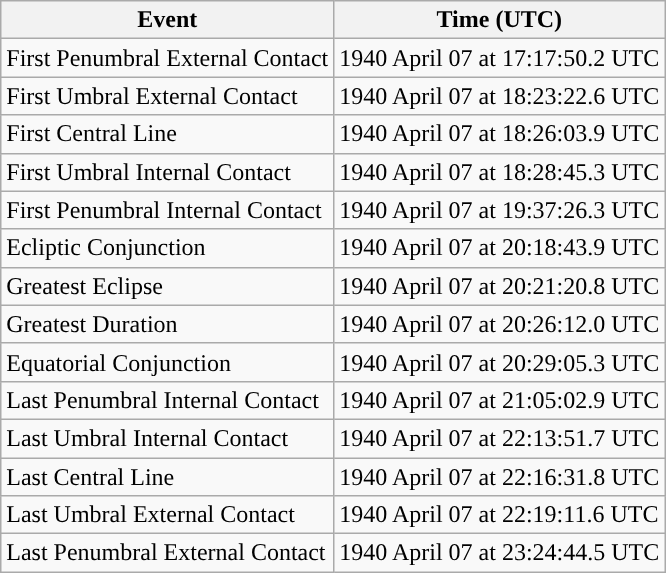<table class="wikitable">
<tr>
<th>Event</th>
<th>Time (UTC)</th>
</tr>
<tr>
<td>First Penumbral External Contact</td>
<td>1940 April 07 at 17:17:50.2 UTC</td>
</tr>
<tr>
<td>First Umbral External Contact</td>
<td>1940 April 07 at 18:23:22.6 UTC</td>
</tr>
<tr>
<td>First Central Line</td>
<td>1940 April 07 at 18:26:03.9 UTC</td>
</tr>
<tr>
<td>First Umbral Internal Contact</td>
<td>1940 April 07 at 18:28:45.3 UTC</td>
</tr>
<tr>
<td>First Penumbral Internal Contact</td>
<td>1940 April 07 at 19:37:26.3 UTC</td>
</tr>
<tr>
<td>Ecliptic Conjunction</td>
<td>1940 April 07 at 20:18:43.9 UTC</td>
</tr>
<tr>
<td>Greatest Eclipse</td>
<td>1940 April 07 at 20:21:20.8 UTC</td>
</tr>
<tr>
<td>Greatest Duration</td>
<td>1940 April 07 at 20:26:12.0 UTC</td>
</tr>
<tr>
<td>Equatorial Conjunction</td>
<td>1940 April 07 at 20:29:05.3 UTC</td>
</tr>
<tr>
<td>Last Penumbral Internal Contact</td>
<td>1940 April 07 at 21:05:02.9 UTC</td>
</tr>
<tr>
<td>Last Umbral Internal Contact</td>
<td>1940 April 07 at 22:13:51.7 UTC</td>
</tr>
<tr>
<td>Last Central Line</td>
<td>1940 April 07 at 22:16:31.8 UTC</td>
</tr>
<tr>
<td>Last Umbral External Contact</td>
<td>1940 April 07 at 22:19:11.6 UTC</td>
</tr>
<tr>
<td>Last Penumbral External Contact</td>
<td>1940 April 07 at 23:24:44.5 UTC</td>
</tr>
</table>
